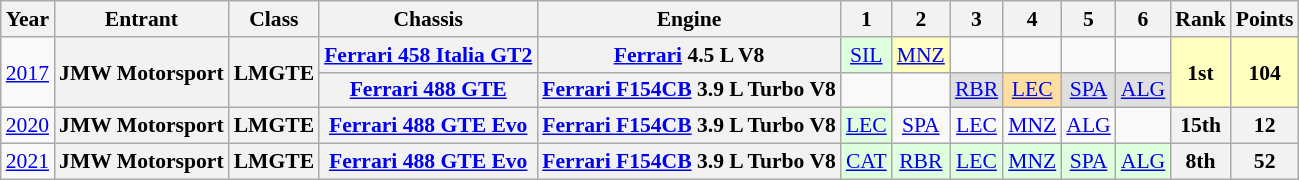<table class="wikitable" style="text-align:center; font-size:90%">
<tr>
<th>Year</th>
<th>Entrant</th>
<th>Class</th>
<th>Chassis</th>
<th>Engine</th>
<th>1</th>
<th>2</th>
<th>3</th>
<th>4</th>
<th>5</th>
<th>6</th>
<th>Rank</th>
<th>Points</th>
</tr>
<tr>
<td rowspan=2><a href='#'>2017</a></td>
<th rowspan=2>JMW Motorsport</th>
<th rowspan=2>LMGTE</th>
<th><a href='#'>Ferrari 458 Italia GT2</a></th>
<th><a href='#'>Ferrari</a> 4.5 L V8</th>
<td style="background:#DFFFDF;"><a href='#'>SIL</a><br></td>
<td style="background:#FFFFBF;"><a href='#'>MNZ</a><br></td>
<td></td>
<td></td>
<td></td>
<td></td>
<th rowspan=2 style="background:#FFFFBF;">1st</th>
<th rowspan=2 style="background:#FFFFBF;">104</th>
</tr>
<tr>
<th><a href='#'>Ferrari 488 GTE</a></th>
<th><a href='#'>Ferrari F154CB</a> 3.9 L Turbo V8</th>
<td></td>
<td></td>
<td style="background:#DFDFDF;"><a href='#'>RBR</a><br></td>
<td style="background:#FFDF9F;"><a href='#'>LEC</a><br></td>
<td style="background:#DFDFDF;"><a href='#'>SPA</a><br></td>
<td style="background:#DFDFDF;"><a href='#'>ALG</a><br></td>
</tr>
<tr>
<td><a href='#'>2020</a></td>
<th>JMW Motorsport</th>
<th>LMGTE</th>
<th><a href='#'>Ferrari 488 GTE Evo</a></th>
<th><a href='#'>Ferrari F154CB</a> 3.9 L Turbo V8</th>
<td style="background:#DFFFDF;"><a href='#'>LEC</a><br></td>
<td><a href='#'>SPA</a></td>
<td><a href='#'>LEC</a></td>
<td><a href='#'>MNZ</a></td>
<td><a href='#'>ALG</a></td>
<td></td>
<th>15th</th>
<th>12</th>
</tr>
<tr>
<td><a href='#'>2021</a></td>
<th>JMW Motorsport</th>
<th>LMGTE</th>
<th><a href='#'>Ferrari 488 GTE Evo</a></th>
<th><a href='#'>Ferrari F154CB</a> 3.9 L Turbo V8</th>
<td style="background:#DFFFDF;"><a href='#'>CAT</a><br></td>
<td style="background:#DFFFDF;"><a href='#'>RBR</a><br></td>
<td style="background:#DFFFDF;"><a href='#'>LEC</a><br></td>
<td style="background:#DFFFDF;"><a href='#'>MNZ</a><br></td>
<td style="background:#DFFFDF;"><a href='#'>SPA</a><br></td>
<td style="background:#DFFFDF;"><a href='#'>ALG</a><br></td>
<th>8th</th>
<th>52</th>
</tr>
</table>
